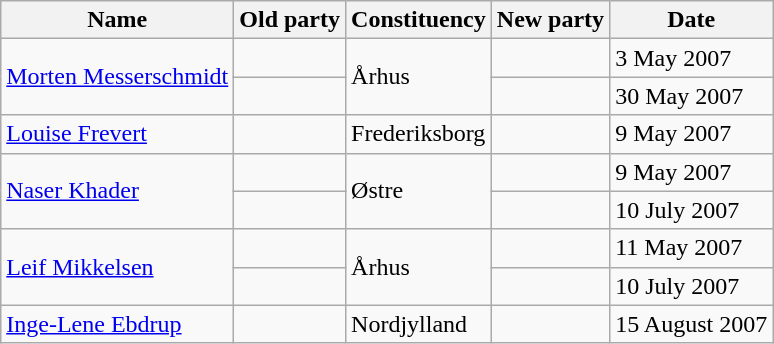<table class="wikitable sortable">
<tr>
<th>Name</th>
<th>Old party</th>
<th>Constituency</th>
<th>New party</th>
<th>Date</th>
</tr>
<tr>
<td rowspan=2><a href='#'>Morten Messerschmidt</a></td>
<td data-sort-value="O" style="text-align: left;"></td>
<td rowspan=2>Århus</td>
<td data-sort-value="ZZZZ" style="text-align: left;"></td>
<td>3 May 2007</td>
</tr>
<tr>
<td data-sort-value="ZZZZ" style="text-align: left;"></td>
<td data-sort-value="O" style="text-align: left;"></td>
<td>30 May 2007</td>
</tr>
<tr>
<td><a href='#'>Louise Frevert</a></td>
<td data-sort-value="O" style="text-align: left;"></td>
<td>Frederiksborg</td>
<td data-sort-value="ZZZZ" style="text-align: left;"></td>
<td>9 May 2007</td>
</tr>
<tr>
<td rowspan=2><a href='#'>Naser Khader</a></td>
<td data-sort-value="B" style="text-align: left;"></td>
<td rowspan=2>Østre</td>
<td data-sort-value="ZZZZ" style="text-align: left;"></td>
<td>9 May 2007</td>
</tr>
<tr>
<td data-sort-value="ZZZZ" style="text-align: left;"></td>
<td data-sort-value="Y" style="text-align: left;"></td>
<td>10 July 2007</td>
</tr>
<tr>
<td rowspan=2><a href='#'>Leif Mikkelsen</a></td>
<td data-sort-value="V" style="text-align: left;"></td>
<td rowspan=2>Århus</td>
<td data-sort-value="ZZZZ" style="text-align: left;"></td>
<td>11 May 2007</td>
</tr>
<tr>
<td data-sort-value="ZZZZ" style="text-align: left;"></td>
<td data-sort-value="Y" style="text-align: left;"></td>
<td>10 July 2007</td>
</tr>
<tr>
<td><a href='#'>Inge-Lene Ebdrup</a></td>
<td data-sort-value="V" style="text-align: left;"></td>
<td>Nordjylland</td>
<td data-sort-value="Y" style="text-align: left;"></td>
<td>15 August 2007</td>
</tr>
</table>
